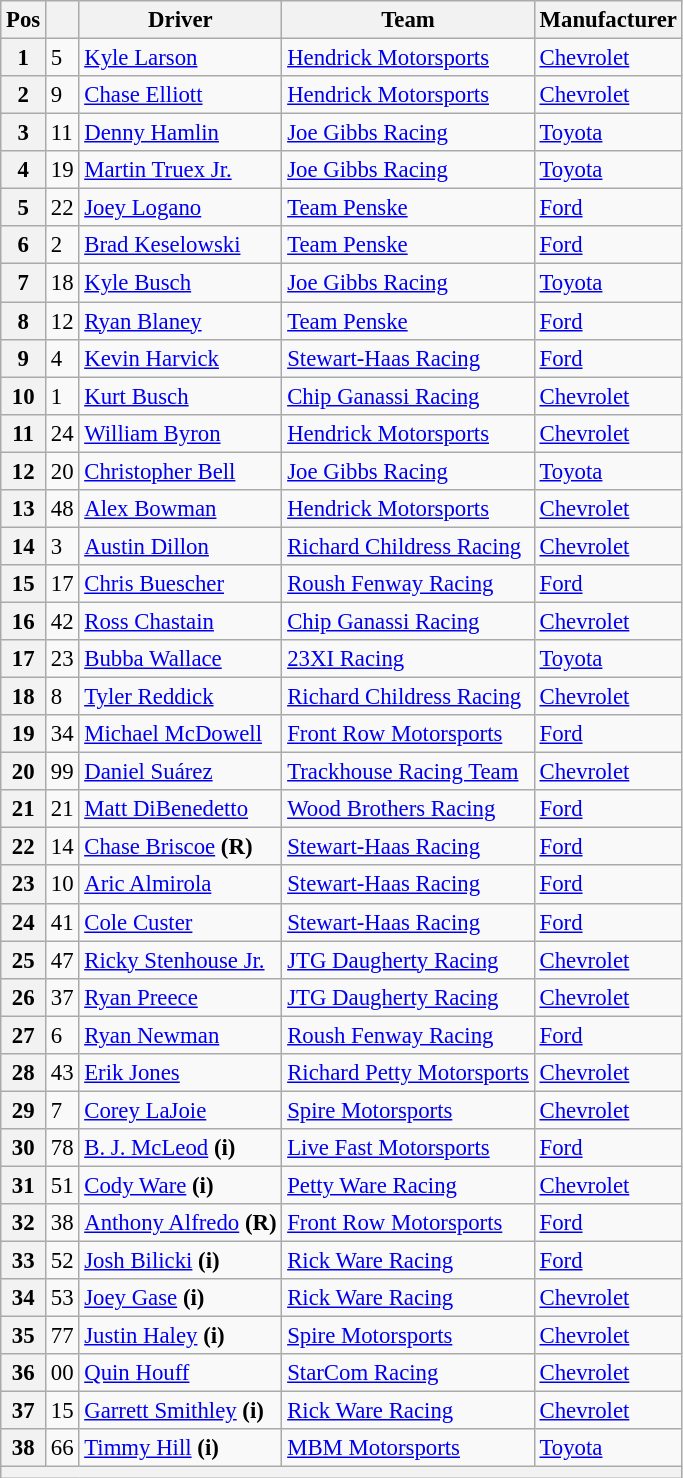<table class="wikitable" style="font-size:95%">
<tr>
<th>Pos</th>
<th></th>
<th>Driver</th>
<th>Team</th>
<th>Manufacturer</th>
</tr>
<tr>
<th>1</th>
<td>5</td>
<td><a href='#'>Kyle Larson</a></td>
<td><a href='#'>Hendrick Motorsports</a></td>
<td><a href='#'>Chevrolet</a></td>
</tr>
<tr>
<th>2</th>
<td>9</td>
<td><a href='#'>Chase Elliott</a></td>
<td><a href='#'>Hendrick Motorsports</a></td>
<td><a href='#'>Chevrolet</a></td>
</tr>
<tr>
<th>3</th>
<td>11</td>
<td><a href='#'>Denny Hamlin</a></td>
<td><a href='#'>Joe Gibbs Racing</a></td>
<td><a href='#'>Toyota</a></td>
</tr>
<tr>
<th>4</th>
<td>19</td>
<td><a href='#'>Martin Truex Jr.</a></td>
<td><a href='#'>Joe Gibbs Racing</a></td>
<td><a href='#'>Toyota</a></td>
</tr>
<tr>
<th>5</th>
<td>22</td>
<td><a href='#'>Joey Logano</a></td>
<td><a href='#'>Team Penske</a></td>
<td><a href='#'>Ford</a></td>
</tr>
<tr>
<th>6</th>
<td>2</td>
<td><a href='#'>Brad Keselowski</a></td>
<td><a href='#'>Team Penske</a></td>
<td><a href='#'>Ford</a></td>
</tr>
<tr>
<th>7</th>
<td>18</td>
<td><a href='#'>Kyle Busch</a></td>
<td><a href='#'>Joe Gibbs Racing</a></td>
<td><a href='#'>Toyota</a></td>
</tr>
<tr>
<th>8</th>
<td>12</td>
<td><a href='#'>Ryan Blaney</a></td>
<td><a href='#'>Team Penske</a></td>
<td><a href='#'>Ford</a></td>
</tr>
<tr>
<th>9</th>
<td>4</td>
<td><a href='#'>Kevin Harvick</a></td>
<td><a href='#'>Stewart-Haas Racing</a></td>
<td><a href='#'>Ford</a></td>
</tr>
<tr>
<th>10</th>
<td>1</td>
<td><a href='#'>Kurt Busch</a></td>
<td><a href='#'>Chip Ganassi Racing</a></td>
<td><a href='#'>Chevrolet</a></td>
</tr>
<tr>
<th>11</th>
<td>24</td>
<td><a href='#'>William Byron</a></td>
<td><a href='#'>Hendrick Motorsports</a></td>
<td><a href='#'>Chevrolet</a></td>
</tr>
<tr>
<th>12</th>
<td>20</td>
<td><a href='#'>Christopher Bell</a></td>
<td><a href='#'>Joe Gibbs Racing</a></td>
<td><a href='#'>Toyota</a></td>
</tr>
<tr>
<th>13</th>
<td>48</td>
<td><a href='#'>Alex Bowman</a></td>
<td><a href='#'>Hendrick Motorsports</a></td>
<td><a href='#'>Chevrolet</a></td>
</tr>
<tr>
<th>14</th>
<td>3</td>
<td><a href='#'>Austin Dillon</a></td>
<td><a href='#'>Richard Childress Racing</a></td>
<td><a href='#'>Chevrolet</a></td>
</tr>
<tr>
<th>15</th>
<td>17</td>
<td><a href='#'>Chris Buescher</a></td>
<td><a href='#'>Roush Fenway Racing</a></td>
<td><a href='#'>Ford</a></td>
</tr>
<tr>
<th>16</th>
<td>42</td>
<td><a href='#'>Ross Chastain</a></td>
<td><a href='#'>Chip Ganassi Racing</a></td>
<td><a href='#'>Chevrolet</a></td>
</tr>
<tr>
<th>17</th>
<td>23</td>
<td><a href='#'>Bubba Wallace</a></td>
<td><a href='#'>23XI Racing</a></td>
<td><a href='#'>Toyota</a></td>
</tr>
<tr>
<th>18</th>
<td>8</td>
<td><a href='#'>Tyler Reddick</a></td>
<td><a href='#'>Richard Childress Racing</a></td>
<td><a href='#'>Chevrolet</a></td>
</tr>
<tr>
<th>19</th>
<td>34</td>
<td><a href='#'>Michael McDowell</a></td>
<td><a href='#'>Front Row Motorsports</a></td>
<td><a href='#'>Ford</a></td>
</tr>
<tr>
<th>20</th>
<td>99</td>
<td><a href='#'>Daniel Suárez</a></td>
<td><a href='#'>Trackhouse Racing Team</a></td>
<td><a href='#'>Chevrolet</a></td>
</tr>
<tr>
<th>21</th>
<td>21</td>
<td><a href='#'>Matt DiBenedetto</a></td>
<td><a href='#'>Wood Brothers Racing</a></td>
<td><a href='#'>Ford</a></td>
</tr>
<tr>
<th>22</th>
<td>14</td>
<td><a href='#'>Chase Briscoe</a> <strong>(R)</strong></td>
<td><a href='#'>Stewart-Haas Racing</a></td>
<td><a href='#'>Ford</a></td>
</tr>
<tr>
<th>23</th>
<td>10</td>
<td><a href='#'>Aric Almirola</a></td>
<td><a href='#'>Stewart-Haas Racing</a></td>
<td><a href='#'>Ford</a></td>
</tr>
<tr>
<th>24</th>
<td>41</td>
<td><a href='#'>Cole Custer</a></td>
<td><a href='#'>Stewart-Haas Racing</a></td>
<td><a href='#'>Ford</a></td>
</tr>
<tr>
<th>25</th>
<td>47</td>
<td><a href='#'>Ricky Stenhouse Jr.</a></td>
<td><a href='#'>JTG Daugherty Racing</a></td>
<td><a href='#'>Chevrolet</a></td>
</tr>
<tr>
<th>26</th>
<td>37</td>
<td><a href='#'>Ryan Preece</a></td>
<td><a href='#'>JTG Daugherty Racing</a></td>
<td><a href='#'>Chevrolet</a></td>
</tr>
<tr>
<th>27</th>
<td>6</td>
<td><a href='#'>Ryan Newman</a></td>
<td><a href='#'>Roush Fenway Racing</a></td>
<td><a href='#'>Ford</a></td>
</tr>
<tr>
<th>28</th>
<td>43</td>
<td><a href='#'>Erik Jones</a></td>
<td><a href='#'>Richard Petty Motorsports</a></td>
<td><a href='#'>Chevrolet</a></td>
</tr>
<tr>
<th>29</th>
<td>7</td>
<td><a href='#'>Corey LaJoie</a></td>
<td><a href='#'>Spire Motorsports</a></td>
<td><a href='#'>Chevrolet</a></td>
</tr>
<tr>
<th>30</th>
<td>78</td>
<td><a href='#'>B. J. McLeod</a> <strong>(i)</strong></td>
<td><a href='#'>Live Fast Motorsports</a></td>
<td><a href='#'>Ford</a></td>
</tr>
<tr>
<th>31</th>
<td>51</td>
<td><a href='#'>Cody Ware</a> <strong>(i)</strong></td>
<td><a href='#'>Petty Ware Racing</a></td>
<td><a href='#'>Chevrolet</a></td>
</tr>
<tr>
<th>32</th>
<td>38</td>
<td><a href='#'>Anthony Alfredo</a> <strong>(R)</strong></td>
<td><a href='#'>Front Row Motorsports</a></td>
<td><a href='#'>Ford</a></td>
</tr>
<tr>
<th>33</th>
<td>52</td>
<td><a href='#'>Josh Bilicki</a> <strong>(i)</strong></td>
<td><a href='#'>Rick Ware Racing</a></td>
<td><a href='#'>Ford</a></td>
</tr>
<tr>
<th>34</th>
<td>53</td>
<td><a href='#'>Joey Gase</a> <strong>(i)</strong></td>
<td><a href='#'>Rick Ware Racing</a></td>
<td><a href='#'>Chevrolet</a></td>
</tr>
<tr>
<th>35</th>
<td>77</td>
<td><a href='#'>Justin Haley</a> <strong>(i)</strong></td>
<td><a href='#'>Spire Motorsports</a></td>
<td><a href='#'>Chevrolet</a></td>
</tr>
<tr>
<th>36</th>
<td>00</td>
<td><a href='#'>Quin Houff</a></td>
<td><a href='#'>StarCom Racing</a></td>
<td><a href='#'>Chevrolet</a></td>
</tr>
<tr>
<th>37</th>
<td>15</td>
<td><a href='#'>Garrett Smithley</a> <strong>(i)</strong></td>
<td><a href='#'>Rick Ware Racing</a></td>
<td><a href='#'>Chevrolet</a></td>
</tr>
<tr>
<th>38</th>
<td>66</td>
<td><a href='#'>Timmy Hill</a> <strong>(i)</strong></td>
<td><a href='#'>MBM Motorsports</a></td>
<td><a href='#'>Toyota</a></td>
</tr>
<tr>
<th colspan="7"></th>
</tr>
</table>
